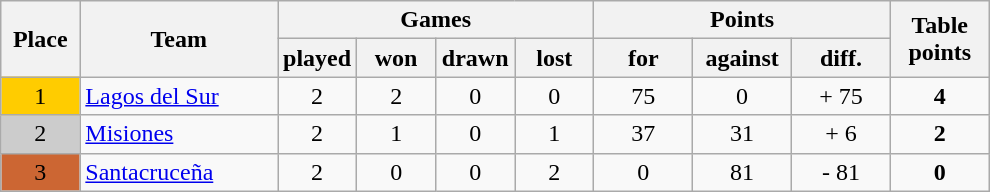<table class="wikitable">
<tr>
<th rowspan=2 width="8%">Place</th>
<th rowspan=2 width="20%">Team</th>
<th colspan=4 width="32%">Games</th>
<th colspan=3 width="30%">Points</th>
<th rowspan=2 width="10%">Table<br>points</th>
</tr>
<tr>
<th width="8%">played</th>
<th width="8%">won</th>
<th width="8%">drawn</th>
<th width="8%">lost</th>
<th width="10%">for</th>
<th width="10%">against</th>
<th width="10%">diff.</th>
</tr>
<tr align=center>
<td bgcolor=#FFCC00>1</td>
<td align=left><a href='#'>Lagos del Sur</a></td>
<td>2</td>
<td>2</td>
<td>0</td>
<td>0</td>
<td>75</td>
<td>0</td>
<td>+ 75</td>
<td><strong>4</strong></td>
</tr>
<tr align=center>
<td bgcolor=#CCCCCC>2</td>
<td align=left><a href='#'>Misiones</a></td>
<td>2</td>
<td>1</td>
<td>0</td>
<td>1</td>
<td>37</td>
<td>31</td>
<td>+ 6</td>
<td><strong>2</strong></td>
</tr>
<tr align=center>
<td bgcolor=#CC6633>3</td>
<td align=left><a href='#'>Santacruceña</a></td>
<td>2</td>
<td>0</td>
<td>0</td>
<td>2</td>
<td>0</td>
<td>81</td>
<td>- 81</td>
<td><strong>0</strong></td>
</tr>
</table>
